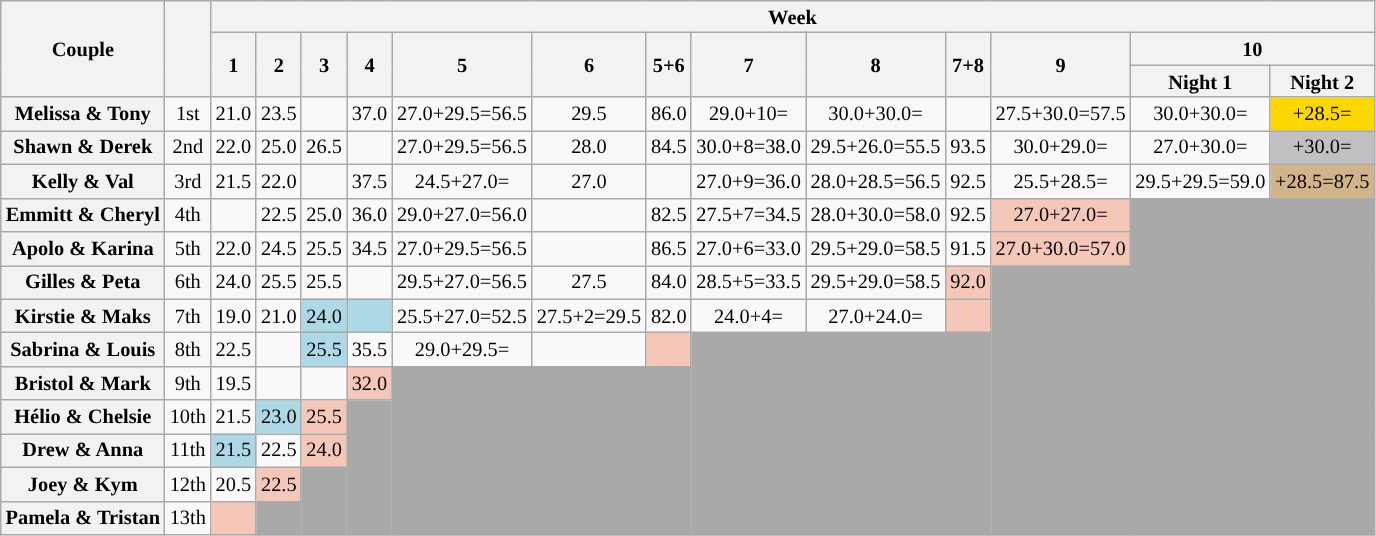<table class="wikitable sortable" style="text-align:center; font-size:85%">
<tr>
<th scope="col" rowspan="3" style="text-align:center; line-height:15px;">Couple</th>
<th scope="col" rowspan="3" style="text-align:center; line-height:15px;"></th>
<th colspan="13" style="text-align:center; line-height:15px;">Week</th>
</tr>
<tr>
<th scope="col" rowspan=2 style="line-height:15px;">1</th>
<th scope="col" rowspan=2 style="line-height:15px;">2</th>
<th scope="col" rowspan=2 style="line-height:15px;">3</th>
<th scope="col" rowspan=2 style="line-height:15px;">4</th>
<th scope="col" rowspan=2 style="line-height:15px;">5</th>
<th scope="col" rowspan=2 style="line-height:15px;">6</th>
<th scope="col" rowspan=2 style="line-height:15px;">5+6</th>
<th scope="col" rowspan=2 style="line-height:15px;">7</th>
<th scope="col" rowspan=2 style="line-height:15px;">8</th>
<th scope="col" rowspan=2 style="line-height:15px;">7+8</th>
<th scope="col" rowspan=2 style="line-height:15px;">9</th>
<th scope="col" colspan=2 style="line-height:15px;">10</th>
</tr>
<tr>
<th style="line-height:15px;">Night 1</th>
<th style="line-height:15px;">Night 2</th>
</tr>
<tr>
<th scope="row">Melissa & Tony</th>
<td>1st</td>
<td>21.0</td>
<td>23.5</td>
<td></td>
<td>37.0</td>
<td>27.0+29.5=56.5</td>
<td>29.5</td>
<td>86.0</td>
<td>29.0+10=</td>
<td>30.0+30.0=</td>
<td></td>
<td>27.5+30.0=57.5</td>
<td>30.0+30.0=</td>
<td bgcolor=gold >+28.5=</td>
</tr>
<tr>
<th scope="row">Shawn & Derek</th>
<td>2nd</td>
<td>22.0</td>
<td>25.0</td>
<td>26.5</td>
<td></td>
<td>27.0+29.5=56.5</td>
<td>28.0</td>
<td>84.5</td>
<td>30.0+8=38.0</td>
<td>29.5+26.0=55.5</td>
<td>93.5</td>
<td>30.0+29.0=</td>
<td>27.0+30.0=</td>
<td bgcolor=silver >+30.0=</td>
</tr>
<tr>
<th scope="row">Kelly & Val</th>
<td>3rd</td>
<td>21.5</td>
<td>22.0</td>
<td></td>
<td>37.5</td>
<td>24.5+27.0=</td>
<td>27.0</td>
<td></td>
<td>27.0+9=36.0</td>
<td>28.0+28.5=56.5</td>
<td>92.5</td>
<td>25.5+28.5=</td>
<td>29.5+29.5=59.0</td>
<td bgcolor=tan >+28.5=87.5</td>
</tr>
<tr>
<th scope="row">Emmitt & Cheryl</th>
<td>4th</td>
<td></td>
<td>22.5</td>
<td>25.0</td>
<td>36.0</td>
<td>29.0+27.0=56.0</td>
<td></td>
<td>82.5</td>
<td>27.5+7=34.5</td>
<td>28.0+30.0=58.0</td>
<td>92.5</td>
<td bgcolor=f4c7b8 >27.0+27.0=</td>
<td colspan="2" rowspan="10" style="background:darkgrey;"></td>
</tr>
<tr>
<th scope="row">Apolo & Karina</th>
<td>5th</td>
<td>22.0</td>
<td>24.5</td>
<td>25.5</td>
<td>34.5</td>
<td>27.0+29.5=56.5</td>
<td></td>
<td>86.5</td>
<td>27.0+6=33.0</td>
<td>29.5+29.0=58.5</td>
<td>91.5</td>
<td bgcolor=f4c7b8 >27.0+30.0=57.0</td>
</tr>
<tr>
<th scope="row">Gilles & Peta</th>
<td>6th</td>
<td>24.0</td>
<td>25.5</td>
<td>25.5</td>
<td></td>
<td>29.5+27.0=56.5</td>
<td>27.5</td>
<td>84.0</td>
<td>28.5+5=33.5</td>
<td>29.5+29.0=58.5</td>
<td bgcolor=f4c7b8>92.0</td>
<td rowspan="8" style="background:darkgrey;"></td>
</tr>
<tr>
<th scope="row">Kirstie & Maks</th>
<td>7th</td>
<td>19.0</td>
<td>21.0</td>
<td bgcolor=lightblue>24.0</td>
<td bgcolor=lightblue></td>
<td>25.5+27.0=52.5</td>
<td>27.5+2=29.5</td>
<td>82.0</td>
<td>24.0+4=</td>
<td>27.0+24.0=</td>
<td bgcolor=f4c7b8></td>
</tr>
<tr>
<th scope="row">Sabrina & Louis</th>
<td>8th</td>
<td>22.5</td>
<td></td>
<td bgcolor=lightblue>25.5</td>
<td>35.5</td>
<td>29.0+29.5=</td>
<td></td>
<td bgcolor=f4c7b8 ></td>
<td colspan="3" rowspan="6" style="background:darkgrey;"></td>
</tr>
<tr>
<th scope="row">Bristol & Mark</th>
<td>9th</td>
<td>19.5</td>
<td></td>
<td></td>
<td bgcolor=f4c7b8>32.0</td>
<td colspan="3" rowspan="5" style="background:darkgrey;"></td>
</tr>
<tr>
<th scope="row">Hélio & Chelsie</th>
<td>10th</td>
<td>21.5</td>
<td bgcolor=lightblue>23.0</td>
<td bgcolor=f4c7b8>25.5</td>
<td rowspan="4" style="background:darkgrey;"></td>
</tr>
<tr>
<th scope="row">Drew & Anna</th>
<td>11th</td>
<td bgcolor=lightblue>21.5</td>
<td>22.5</td>
<td bgcolor=f4c7b8>24.0</td>
</tr>
<tr>
<th scope="row">Joey & Kym</th>
<td>12th</td>
<td>20.5</td>
<td bgcolor=f4c7b8>22.5</td>
<td rowspan="2" style="background:darkgrey;"></td>
</tr>
<tr>
<th scope="row">Pamela & Tristan</th>
<td>13th</td>
<td bgcolor=f4c7b8></td>
<td style="background:darkgrey;"></td>
</tr>
</table>
